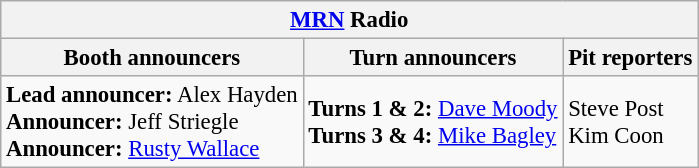<table class="wikitable" style="font-size: 95%">
<tr>
<th colspan="3"><a href='#'>MRN</a> Radio</th>
</tr>
<tr>
<th>Booth announcers</th>
<th>Turn announcers</th>
<th>Pit reporters</th>
</tr>
<tr>
<td><strong>Lead announcer:</strong> Alex Hayden<br><strong>Announcer:</strong> Jeff Striegle<br><strong>Announcer: </strong><a href='#'>Rusty Wallace</a></td>
<td><strong>Turns 1 & 2:</strong> <a href='#'>Dave Moody</a><br><strong>Turns 3 & 4:</strong> <a href='#'>Mike Bagley</a></td>
<td>Steve Post<br>Kim Coon</td>
</tr>
</table>
